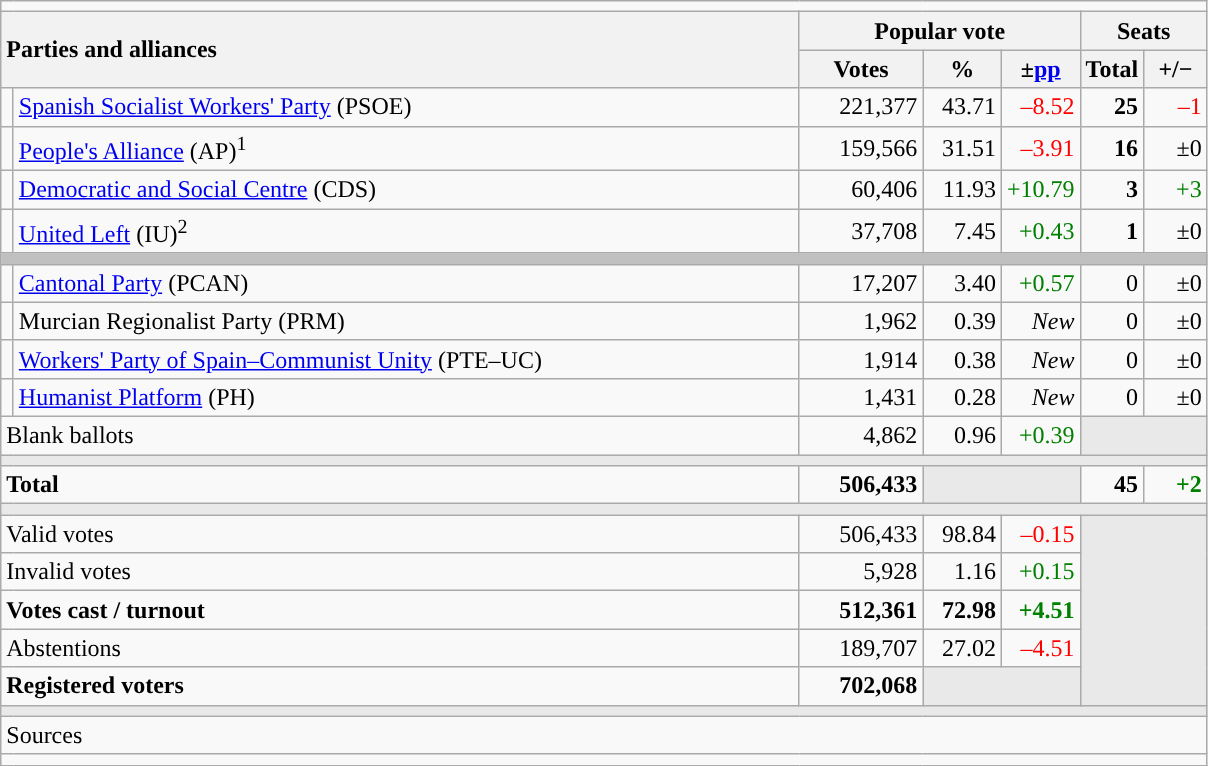<table class="wikitable" style="text-align:right;">
<tr>
<td colspan="7"></td>
</tr>
<tr>
<th style="text-align:left;" rowspan="2" colspan="2" width="525">Parties and alliances</th>
<th colspan="3">Popular vote</th>
<th colspan="2">Seats</th>
</tr>
<tr>
<th width="75">Votes</th>
<th width="45">%</th>
<th width="45">±<a href='#'>pp</a></th>
<th width="35">Total</th>
<th width="35">+/−</th>
</tr>
<tr>
<td width="1" style="color:inherit;background:"></td>
<td align="left"><a href='#'>Spanish Socialist Workers' Party</a> (PSOE)</td>
<td>221,377</td>
<td>43.71</td>
<td style="color:red;">–8.52</td>
<td><strong>25</strong></td>
<td style="color:red;">–1</td>
</tr>
<tr>
<td style="color:inherit;background:"></td>
<td align="left"><a href='#'>People's Alliance</a> (AP)<sup>1</sup></td>
<td>159,566</td>
<td>31.51</td>
<td style="color:red;">–3.91</td>
<td><strong>16</strong></td>
<td>±0</td>
</tr>
<tr>
<td style="color:inherit;background:"></td>
<td align="left"><a href='#'>Democratic and Social Centre</a> (CDS)</td>
<td>60,406</td>
<td>11.93</td>
<td style="color:green;">+10.79</td>
<td><strong>3</strong></td>
<td style="color:green;">+3</td>
</tr>
<tr>
<td style="color:inherit;background:"></td>
<td align="left"><a href='#'>United Left</a> (IU)<sup>2</sup></td>
<td>37,708</td>
<td>7.45</td>
<td style="color:green;">+0.43</td>
<td><strong>1</strong></td>
<td>±0</td>
</tr>
<tr>
<td colspan="7" bgcolor="#C0C0C0"></td>
</tr>
<tr>
<td style="color:inherit;background:"></td>
<td align="left"><a href='#'>Cantonal Party</a> (PCAN)</td>
<td>17,207</td>
<td>3.40</td>
<td style="color:green;">+0.57</td>
<td>0</td>
<td>±0</td>
</tr>
<tr>
<td style="color:inherit;background:"></td>
<td align="left">Murcian Regionalist Party (PRM)</td>
<td>1,962</td>
<td>0.39</td>
<td><em>New</em></td>
<td>0</td>
<td>±0</td>
</tr>
<tr>
<td style="color:inherit;background:"></td>
<td align="left"><a href='#'>Workers' Party of Spain–Communist Unity</a> (PTE–UC)</td>
<td>1,914</td>
<td>0.38</td>
<td><em>New</em></td>
<td>0</td>
<td>±0</td>
</tr>
<tr>
<td style="color:inherit;background:"></td>
<td align="left"><a href='#'>Humanist Platform</a> (PH)</td>
<td>1,431</td>
<td>0.28</td>
<td><em>New</em></td>
<td>0</td>
<td>±0</td>
</tr>
<tr>
<td align="left" colspan="2">Blank ballots</td>
<td>4,862</td>
<td>0.96</td>
<td style="color:green;">+0.39</td>
<td bgcolor="#E9E9E9" colspan="2"></td>
</tr>
<tr>
<td colspan="7" bgcolor="#E9E9E9"></td>
</tr>
<tr style="font-weight:bold;">
<td align="left" colspan="2">Total</td>
<td>506,433</td>
<td bgcolor="#E9E9E9" colspan="2"></td>
<td>45</td>
<td style="color:green;">+2</td>
</tr>
<tr>
<td colspan="7" bgcolor="#E9E9E9"></td>
</tr>
<tr>
<td align="left" colspan="2">Valid votes</td>
<td>506,433</td>
<td>98.84</td>
<td style="color:red;">–0.15</td>
<td bgcolor="#E9E9E9" colspan="2" rowspan="5"></td>
</tr>
<tr>
<td align="left" colspan="2">Invalid votes</td>
<td>5,928</td>
<td>1.16</td>
<td style="color:green;">+0.15</td>
</tr>
<tr style="font-weight:bold;">
<td align="left" colspan="2">Votes cast / turnout</td>
<td>512,361</td>
<td>72.98</td>
<td style="color:green;">+4.51</td>
</tr>
<tr>
<td align="left" colspan="2">Abstentions</td>
<td>189,707</td>
<td>27.02</td>
<td style="color:red;">–4.51</td>
</tr>
<tr style="font-weight:bold;">
<td align="left" colspan="2">Registered voters</td>
<td>702,068</td>
<td bgcolor="#E9E9E9" colspan="2"></td>
</tr>
<tr>
<td colspan="7" bgcolor="#E9E9E9"></td>
</tr>
<tr>
<td align="left" colspan="7">Sources</td>
</tr>
<tr>
<td colspan="7" style="text-align:left; max-width:790px;"></td>
</tr>
</table>
